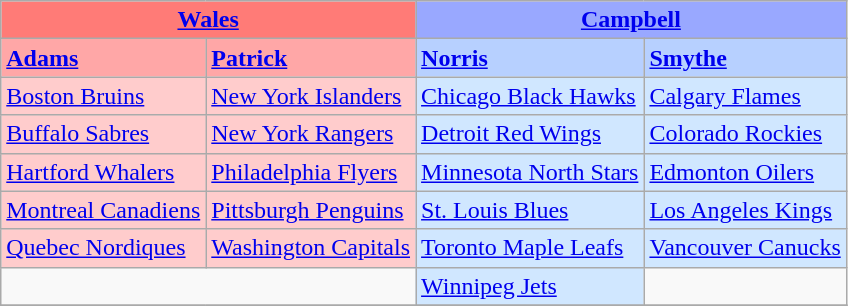<table class="wikitable">
<tr>
<th colspan="2" style="background-color: #FF7B77;"><strong><a href='#'>Wales</a></strong></th>
<th colspan="2" style="background-color: #99A8FF;"><strong><a href='#'>Campbell</a></strong></th>
</tr>
<tr>
<td style="background-color: #FFA7A7;"><strong><a href='#'>Adams</a></strong></td>
<td style="background-color: #FFA7A7;"><strong><a href='#'>Patrick</a></strong></td>
<td style="background-color: #B7D0FF;"><strong><a href='#'>Norris</a></strong></td>
<td style="background-color: #B7D0FF;"><strong><a href='#'>Smythe</a></strong></td>
</tr>
<tr>
<td style="background-color: #FFCCCC;"><a href='#'>Boston Bruins</a></td>
<td style="background-color: #FFCCCC;"><a href='#'>New York Islanders</a></td>
<td style="background-color: #D0E7FF;"><a href='#'>Chicago Black Hawks</a></td>
<td style="background-color: #D0E7FF;"><a href='#'>Calgary Flames</a></td>
</tr>
<tr>
<td style="background-color: #FFCCCC;"><a href='#'>Buffalo Sabres</a></td>
<td style="background-color: #FFCCCC;"><a href='#'>New York Rangers</a></td>
<td style="background-color: #D0E7FF;"><a href='#'>Detroit Red Wings</a></td>
<td style="background-color: #D0E7FF;"><a href='#'>Colorado Rockies</a></td>
</tr>
<tr>
<td style="background-color: #FFCCCC;"><a href='#'>Hartford Whalers</a></td>
<td style="background-color: #FFCCCC;"><a href='#'>Philadelphia Flyers</a></td>
<td style="background-color: #D0E7FF;"><a href='#'>Minnesota North Stars</a></td>
<td style="background-color: #D0E7FF;"><a href='#'>Edmonton Oilers</a></td>
</tr>
<tr>
<td style="background-color: #FFCCCC;"><a href='#'>Montreal Canadiens</a></td>
<td style="background-color: #FFCCCC;"><a href='#'>Pittsburgh Penguins</a></td>
<td style="background-color: #D0E7FF;"><a href='#'>St. Louis Blues</a></td>
<td style="background-color: #D0E7FF;"><a href='#'>Los Angeles Kings</a></td>
</tr>
<tr>
<td style="background-color: #FFCCCC;"><a href='#'>Quebec Nordiques</a></td>
<td style="background-color: #FFCCCC;"><a href='#'>Washington Capitals</a></td>
<td style="background-color: #D0E7FF;"><a href='#'>Toronto Maple Leafs</a></td>
<td style="background-color: #D0E7FF;"><a href='#'>Vancouver Canucks</a></td>
</tr>
<tr>
<td colspan="2"> </td>
<td style="background-color: #D0E7FF"><a href='#'>Winnipeg Jets</a></td>
<td> </td>
</tr>
<tr>
</tr>
</table>
